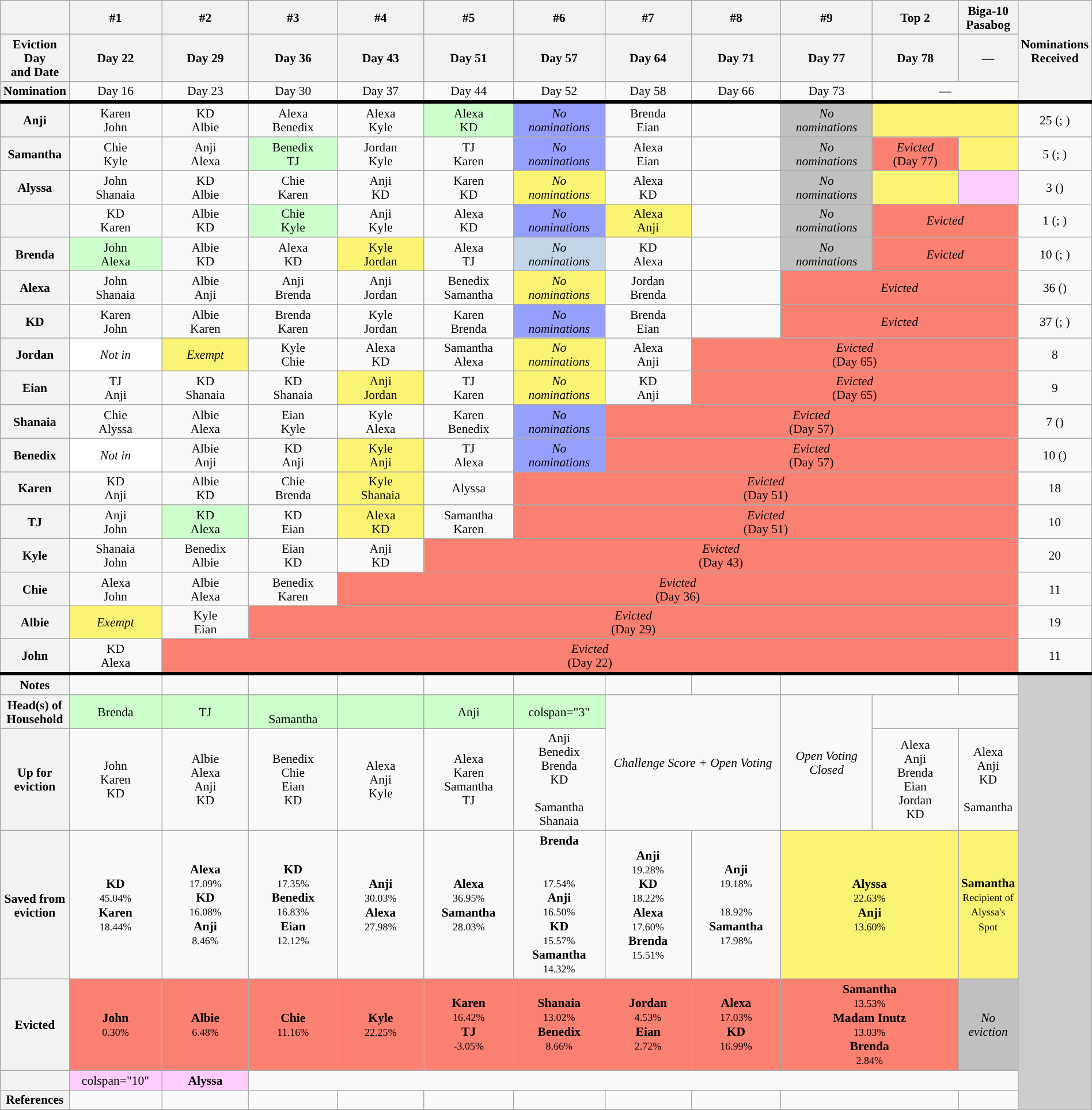<table class="wikitable" style="width:100%; text-align:center; font-size:90%; line-height:16px;">
<tr>
<th width="5%"></th>
<th width="9%">#1</th>
<th width="9%">#2</th>
<th width="9%">#3</th>
<th width="9%">#4</th>
<th width="9%">#5</th>
<th width="9%">#6</th>
<th width="9%">#7</th>
<th width="9%">#8</th>
<th width="9%">#9</th>
<th width="9%">Top 2</th>
<th>Biga-10 Pasabog</th>
<th width="5%" rowspan="3">Nominations<br>Received</th>
</tr>
<tr>
<th>Eviction Day<br>and Date</th>
<th>Day 22<br><small></small></th>
<th>Day 29<br><small></small></th>
<th>Day 36<br><small></small></th>
<th>Day 43<br><small></small></th>
<th>Day 51<br><small></small></th>
<th>Day 57<br><small></small></th>
<th>Day 64<br><small></small></th>
<th>Day 71<br><small></small></th>
<th>Day 77<br><small></small></th>
<th>Day 78<br><small></small></th>
<th>—</th>
</tr>
<tr>
<th>Nomination <br></th>
<td>Day 16<br><small></small></td>
<td>Day 23<br><small></small></td>
<td>Day 30<br><small></small></td>
<td>Day 37<br><small></small></td>
<td>Day 44<br><small></small></td>
<td>Day 52<br><small></small></td>
<td>Day 58<br><small></small></td>
<td>Day 66<br><small></small></td>
<td>Day 73<br><small></small></td>
<td colspan="2">—</td>
</tr>
<tr style="border-top: 4px solid;">
<th>Anji</th>
<td>Karen<br>John</td>
<td>KD<br>Albie</td>
<td>Alexa<br>Benedix</td>
<td>Alexa<br>Kyle</td>
<td style="background:#CCFFCC;">Alexa<br>KD</td>
<td style="background:#959FFD;"><em>No<br>nominations</em></td>
<td>Brenda<br>Eian</td>
<td><br></td>
<td style="background:#C0C0C0;"><em>No<br>nominations</em></td>
<td colspan="2" style="background:#FBF373;"><strong></strong><br></td>
<td>25 (; )</td>
</tr>
<tr>
<th>Samantha</th>
<td>Chie<br>Kyle</td>
<td>Anji<br>Alexa</td>
<td style="background:#CCFFCC;">Benedix<br>TJ</td>
<td>Jordan<br>Kyle</td>
<td>TJ<br>Karen</td>
<td style="background:#959FFD;"><em>No<br>nominations</em></td>
<td>Alexa<br>Eian</td>
<td><br></td>
<td style="background:#C0C0C0;"><em>No<br>nominations</em></td>
<td style="background:#FA8072;"><em>Evicted</em><br>(Day 77)</td>
<td style="background:#FBF373;"><strong></strong><br></td>
<td>5 (; )</td>
</tr>
<tr>
<th>Alyssa</th>
<td>John<br>Shanaia</td>
<td>KD<br>Albie</td>
<td>Chie<br>Karen</td>
<td>Anji<br>KD</td>
<td>Karen<br>KD</td>
<td style="background:#FBF373;"><em>No<br>nominations</em></td>
<td>Alexa<br>KD</td>
<td><br></td>
<td style="background:#C0C0C0;"><em>No<br>nominations</em></td>
<td style="background:#FBF373;"><strong></strong><br></td>
<td style="background:#FFCCFF;"><em></em><br></td>
<td>3 ()</td>
</tr>
<tr>
<th></th>
<td>KD<br>Karen</td>
<td>Albie<br>KD</td>
<td style="background:#CCFFCC;">Chie<br>Kyle</td>
<td>Anji<br>Kyle</td>
<td>Alexa<br>KD</td>
<td style="background:#959FFD;"><em>No<br>nominations</em></td>
<td style="background:#FBF373;">Alexa<br>Anji</td>
<td><br></td>
<td style="background:#C0C0C0;"><em>No<br>nominations</em></td>
<td colspan="2" style="background:#FA8072"><em>Evicted</em><br></td>
<td>1 (; )</td>
</tr>
<tr>
<th>Brenda</th>
<td style="background:#CCFFCC;">John<br>Alexa</td>
<td>Albie<br>KD</td>
<td>Alexa<br>KD</td>
<td style="background:#FBF373;">Kyle<br>Jordan</td>
<td>Alexa<br>TJ</td>
<td style="background:#C2D5E8;"><em>No<br>nominations</em></td>
<td>KD<br>Alexa</td>
<td><br></td>
<td style="background:#C0C0C0;"><em>No<br>nominations</em></td>
<td colspan="2" style="background:#FA8072"><em>Evicted</em><br></td>
<td>10 (; )</td>
</tr>
<tr>
<th>Alexa</th>
<td>John<br>Shanaia</td>
<td>Albie<br>Anji</td>
<td>Anji<br>Brenda</td>
<td>Anji<br>Jordan</td>
<td>Benedix<br>Samantha</td>
<td style="background:#FBF373;"><em>No<br>nominations</em></td>
<td>Jordan<br>Brenda</td>
<td><br></td>
<td colspan="3" style="background:#FA8072"><em>Evicted</em><br></td>
<td>36 ()</td>
</tr>
<tr>
<th>KD</th>
<td>Karen<br>John</td>
<td>Albie<br>Karen</td>
<td>Brenda<br>Karen</td>
<td>Kyle<br>Jordan</td>
<td>Karen<br>Brenda</td>
<td style="background:#959FFD;"><em>No<br>nominations</em></td>
<td>Brenda<br>Eian</td>
<td><br></td>
<td colspan="3" style="background:#FA8072"><em>Evicted</em><br></td>
<td>37 (; )</td>
</tr>
<tr>
<th>Jordan</th>
<td style="background:white"><em>Not in<br></em></td>
<td style="background:#FBF373;"><em>Exempt</em></td>
<td>Kyle<br>Chie</td>
<td>Alexa<br>KD</td>
<td>Samantha<br>Alexa</td>
<td style="background:#FBF373;"><em>No<br>nominations</em></td>
<td>Alexa<br>Anji</td>
<td colspan="4" style="background:#FA8072"><em>Evicted</em><br>(Day 65)</td>
<td>8</td>
</tr>
<tr>
<th>Eian</th>
<td>TJ<br>Anji</td>
<td>KD<br>Shanaia</td>
<td>KD<br>Shanaia</td>
<td style="background:#FBF373;">Anji<br>Jordan</td>
<td>TJ<br>Karen</td>
<td style="background:#FBF373;"><em>No<br>nominations</em></td>
<td>KD<br>Anji</td>
<td colspan="4" style="background:#FA8072"><em>Evicted</em><br>(Day 65)</td>
<td>9</td>
</tr>
<tr>
<th>Shanaia</th>
<td>Chie<br>Alyssa</td>
<td>Albie<br>Alexa</td>
<td>Eian<br>Kyle</td>
<td>Kyle<br>Alexa</td>
<td>Karen<br>Benedix</td>
<td style="background:#959FFD;"><em>No<br>nominations</em></td>
<td colspan="5" style="background:#FA8072"><em>Evicted</em><br>(Day 57)</td>
<td>7 ()</td>
</tr>
<tr>
<th>Benedix</th>
<td style="background:white"><em>Not in<br></em></td>
<td>Albie<br>Anji</td>
<td>KD<br>Anji</td>
<td style="background:#FBF373;">Kyle<br>Anji</td>
<td>TJ<br>Alexa</td>
<td style="background:#959FFD;"><em>No<br>nominations</em></td>
<td colspan="5" style="background:#FA8072"><em>Evicted</em><br>(Day 57)</td>
<td>10 ()</td>
</tr>
<tr>
<th>Karen</th>
<td>KD<br>Anji</td>
<td>Albie<br>KD</td>
<td>Chie<br>Brenda</td>
<td style="background:#FBF373;">Kyle<br>Shanaia</td>
<td>Alyssa<br></td>
<td colspan="6" style="background:#FA8072"><em>Evicted</em><br>(Day 51)</td>
<td>18</td>
</tr>
<tr>
<th>TJ</th>
<td>Anji<br>John</td>
<td style="background:#CCFFCC;">KD<br>Alexa</td>
<td>KD<br>Eian</td>
<td style="background:#FBF373;">Alexa<br>KD</td>
<td>Samantha<br>Karen</td>
<td colspan="6" style="background:#FA8072"><em>Evicted</em><br>(Day 51)</td>
<td>10</td>
</tr>
<tr Brenda>
<th>Kyle</th>
<td>Shanaia<br>John</td>
<td>Benedix<br>Albie</td>
<td>Eian<br>KD</td>
<td>Anji<br>KD</td>
<td colspan="7" style="background:#FA8072"><em>Evicted</em><br>(Day 43)</td>
<td>20</td>
</tr>
<tr>
<th>Chie</th>
<td>Alexa<br>John</td>
<td>Albie<br>Alexa</td>
<td>Benedix<br>Karen</td>
<td colspan="8" style="background:#FA8072"><em>Evicted</em><br>(Day 36)</td>
<td>11</td>
</tr>
<tr>
<th>Albie</th>
<td style="background:#FBF373;"><em>Exempt</em></td>
<td>Kyle<br>Eian</td>
<td colspan="9" style="background:#FA8072"><em>Evicted</em><br>(Day 29)</td>
<td>19</td>
</tr>
<tr>
<th>John</th>
<td>KD<br>Alexa</td>
<td colspan="10" style="background:#FA8072"><em>Evicted</em><br>(Day 22)</td>
<td>11</td>
</tr>
<tr style="border-top: 4px solid;">
<th>Notes</th>
<td></td>
<td></td>
<td></td>
<td></td>
<td></td>
<td>  </td>
<td>   </td>
<td>  </td>
<td colspan="2"></td>
<td></td>
<td rowspan="10" style="background:#CCCCCC"></td>
</tr>
<tr style="background:#CCFFCC;">
<th>Head(s) of<br>Household</th>
<td>Brenda</td>
<td>TJ</td>
<td><br>Samantha</td>
<td></td>
<td>Anji</td>
<td>colspan="3" </td>
<td colspan="2" rowspan="2" style="background:#F8F9FA"><em>Challenge Score + Open Voting</em></td>
<td rowspan="2" style="background:#F8F9FA"><em>Open Voting Closed</em></td>
</tr>
<tr>
<th>Up for eviction</th>
<td>John<br>Karen<br>KD</td>
<td>Albie<br>Alexa<br>Anji<br>KD</td>
<td>Benedix<br>Chie<br>Eian<br>KD</td>
<td>Alexa<br>Anji<br>Kyle</td>
<td>Alexa<br>Karen<br>Samantha<br>TJ</td>
<td>Anji<br>Benedix<br>Brenda<br>KD<br><br>Samantha<br>Shanaia</td>
<td>Alexa<br>Anji<br>Brenda<br>Eian<br>Jordan<br>KD<br></td>
<td>Alexa<br>Anji<br>KD<br><br>Samantha</td>
</tr>
<tr>
<th>Saved from eviction</th>
<td><strong>KD</strong><br><small>45.04%</small><br><strong>Karen</strong><br><small>18.44%</small></td>
<td><strong>Alexa</strong><br><small>17.09%</small><br> <strong>KD</strong><br><small>16.08%</small><br> <strong>Anji</strong><br><small>8.46%</small></td>
<td><strong>KD</strong><br><small>17.35%</small><br> <strong>Benedix</strong><br><small>16.83%</small><br> <strong>Eian</strong><br><small>12.12%</small></td>
<td><strong>Anji</strong><br><small>30.03%</small><br><strong>Alexa</strong><br><small>27.98%</small></td>
<td><strong>Alexa</strong><br><small>36.95%</small><br><strong>Samantha</strong><br><small>28.03%</small></td>
<td><strong>Brenda</strong><br><small></small><br><strong></strong><br><small>17.54%</small><br><strong>Anji</strong><br><small>16.50%</small><br><strong>KD</strong><br><small>15.57%</small><br><strong>Samantha</strong><br><small>14.32%</small></td>
<td><strong>Anji</strong><br><small>19.28%</small><br><strong>KD</strong><br><small>18.22%</small><br><strong>Alexa</strong><br><small>17.60%</small><br><strong>Brenda</strong><br><small>15.51%</small></td>
<td><strong>Anji</strong><br><small>19.18%</small><br><strong></strong><br><small>18.92%</small><br><strong>Samantha</strong><br><small>17.98%</small></td>
<td colspan="2" style="background:#FBF373;"><strong>Alyssa</strong><br><small>22.63%</small><br><strong>Anji</strong><br><small>13.60%</small></td>
<td style="background:#FBF373;"><strong>Samantha</strong><br><small>Recipient of Alyssa's Spot</small></td>
</tr>
<tr style="background:#FA8072">
<th>Evicted</th>
<td><strong>John</strong><br><small>0.30%</small></td>
<td><strong>Albie</strong><br><small>6.48%</small><br></td>
<td><strong>Chie</strong><br><small>11.16%</small><br></td>
<td><strong>Kyle</strong><br><small>22.25%</small><br></td>
<td><strong>Karen</strong><br><small>16.42%</small><br><strong>TJ</strong><br><small>-3.05%</small></td>
<td><strong>Shanaia</strong><br><small>13.02%</small><br><strong>Benedix</strong><br><small>8.66%</small></td>
<td><strong>Jordan</strong><br><small>4.53%</small><br><strong>Eian</strong><br><small>2.72%</small></td>
<td><strong>Alexa</strong><br><small>17.03%</small><br><strong>KD</strong><br><small>16.99%</small><br></td>
<td colspan="2"><strong>Samantha</strong><br><small>13.53%</small><br><strong>Madam Inutz</strong><br><small>13.03%</small><br><strong>Brenda</strong><br><small>2.84%</small></td>
<td style="background:#c0c0c0;"><em>No eviction</em></td>
</tr>
<tr style="background:#FFCCFF;">
<th></th>
<td>colspan="10" </td>
<td><strong>Alyssa</strong></td>
</tr>
<tr>
<th>References</th>
<td></td>
<td></td>
<td></td>
<td></td>
<td></td>
<td></td>
<td></td>
<td></td>
<td colspan="2"></td>
<td></td>
</tr>
<tr>
</tr>
</table>
